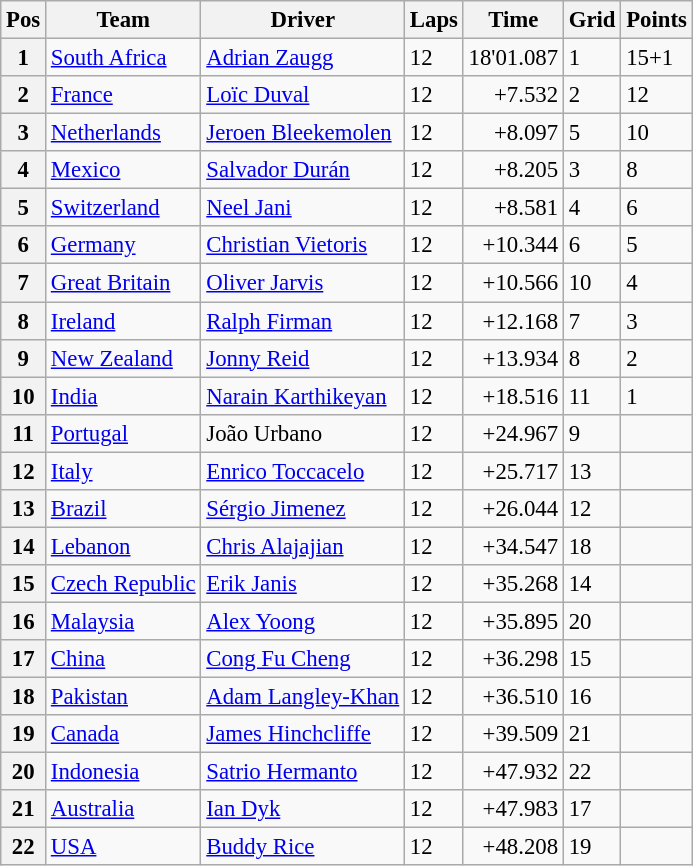<table class="wikitable" style="font-size:95%">
<tr>
<th>Pos</th>
<th>Team</th>
<th>Driver</th>
<th>Laps</th>
<th>Time</th>
<th>Grid</th>
<th>Points</th>
</tr>
<tr>
<th>1</th>
<td> <a href='#'>South Africa</a></td>
<td><a href='#'>Adrian Zaugg</a></td>
<td>12</td>
<td>18'01.087</td>
<td>1</td>
<td>15+1</td>
</tr>
<tr>
<th>2</th>
<td> <a href='#'>France</a></td>
<td><a href='#'>Loïc Duval</a></td>
<td>12</td>
<td align=right>+7.532</td>
<td>2</td>
<td>12</td>
</tr>
<tr>
<th>3</th>
<td> <a href='#'>Netherlands</a></td>
<td><a href='#'>Jeroen Bleekemolen</a></td>
<td>12</td>
<td align=right>+8.097</td>
<td>5</td>
<td>10</td>
</tr>
<tr>
<th>4</th>
<td> <a href='#'>Mexico</a></td>
<td><a href='#'>Salvador Durán</a></td>
<td>12</td>
<td align=right>+8.205</td>
<td>3</td>
<td>8</td>
</tr>
<tr>
<th>5</th>
<td> <a href='#'>Switzerland</a></td>
<td><a href='#'>Neel Jani</a></td>
<td>12</td>
<td align=right>+8.581</td>
<td>4</td>
<td>6</td>
</tr>
<tr>
<th>6</th>
<td> <a href='#'>Germany</a></td>
<td><a href='#'>Christian Vietoris</a></td>
<td>12</td>
<td align=right>+10.344</td>
<td>6</td>
<td>5</td>
</tr>
<tr>
<th>7</th>
<td> <a href='#'>Great Britain</a></td>
<td><a href='#'>Oliver Jarvis</a></td>
<td>12</td>
<td align=right>+10.566</td>
<td>10</td>
<td>4</td>
</tr>
<tr>
<th>8</th>
<td> <a href='#'>Ireland</a></td>
<td><a href='#'>Ralph Firman</a></td>
<td>12</td>
<td align=right>+12.168</td>
<td>7</td>
<td>3</td>
</tr>
<tr>
<th>9</th>
<td> <a href='#'>New Zealand</a></td>
<td><a href='#'>Jonny Reid</a></td>
<td>12</td>
<td align=right>+13.934</td>
<td>8</td>
<td>2</td>
</tr>
<tr>
<th>10</th>
<td> <a href='#'>India</a></td>
<td><a href='#'>Narain Karthikeyan</a></td>
<td>12</td>
<td align=right>+18.516</td>
<td>11</td>
<td>1</td>
</tr>
<tr>
<th>11</th>
<td> <a href='#'>Portugal</a></td>
<td>João Urbano</td>
<td>12</td>
<td align=right>+24.967</td>
<td>9</td>
<td></td>
</tr>
<tr>
<th>12</th>
<td> <a href='#'>Italy</a></td>
<td><a href='#'>Enrico Toccacelo</a></td>
<td>12</td>
<td align=right>+25.717</td>
<td>13</td>
<td></td>
</tr>
<tr>
<th>13</th>
<td> <a href='#'>Brazil</a></td>
<td><a href='#'>Sérgio Jimenez</a></td>
<td>12</td>
<td align=right>+26.044</td>
<td>12</td>
<td></td>
</tr>
<tr>
<th>14</th>
<td> <a href='#'>Lebanon</a></td>
<td><a href='#'>Chris Alajajian</a></td>
<td>12</td>
<td align=right>+34.547</td>
<td>18</td>
<td></td>
</tr>
<tr>
<th>15</th>
<td> <a href='#'>Czech Republic</a></td>
<td><a href='#'>Erik Janis</a></td>
<td>12</td>
<td align=right>+35.268</td>
<td>14</td>
<td></td>
</tr>
<tr>
<th>16</th>
<td> <a href='#'>Malaysia</a></td>
<td><a href='#'>Alex Yoong</a></td>
<td>12</td>
<td align=right>+35.895</td>
<td>20</td>
<td></td>
</tr>
<tr>
<th>17</th>
<td> <a href='#'>China</a></td>
<td><a href='#'>Cong Fu Cheng</a></td>
<td>12</td>
<td align=right>+36.298</td>
<td>15</td>
<td></td>
</tr>
<tr>
<th>18</th>
<td> <a href='#'>Pakistan</a></td>
<td><a href='#'>Adam Langley-Khan</a></td>
<td>12</td>
<td align=right>+36.510</td>
<td>16</td>
<td></td>
</tr>
<tr>
<th>19</th>
<td> <a href='#'>Canada</a></td>
<td><a href='#'>James Hinchcliffe</a></td>
<td>12</td>
<td align=right>+39.509</td>
<td>21</td>
<td></td>
</tr>
<tr>
<th>20</th>
<td> <a href='#'>Indonesia</a></td>
<td><a href='#'>Satrio Hermanto</a></td>
<td>12</td>
<td align=right>+47.932</td>
<td>22</td>
<td></td>
</tr>
<tr>
<th>21</th>
<td> <a href='#'>Australia</a></td>
<td><a href='#'>Ian Dyk</a></td>
<td>12</td>
<td align=right>+47.983</td>
<td>17</td>
<td></td>
</tr>
<tr>
<th>22</th>
<td> <a href='#'>USA</a></td>
<td><a href='#'>Buddy Rice</a></td>
<td>12</td>
<td align=right>+48.208</td>
<td>19</td>
<td></td>
</tr>
</table>
